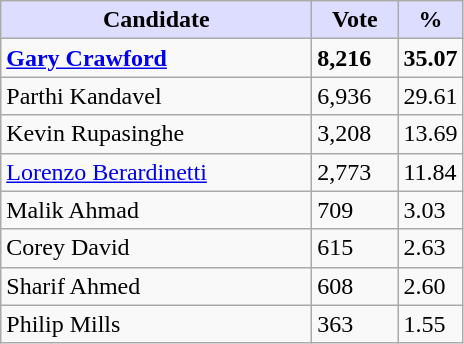<table class="wikitable">
<tr>
<th style="background:#ddf; width:200px;">Candidate</th>
<th style="background:#ddf; width:50px;">Vote</th>
<th style="background:#ddf; width:30px;">%</th>
</tr>
<tr>
<td><strong><a href='#'>Gary Crawford</a></strong></td>
<td><strong>8,216</strong></td>
<td><strong>35.07</strong></td>
</tr>
<tr>
<td>Parthi Kandavel</td>
<td>6,936</td>
<td>29.61</td>
</tr>
<tr>
<td>Kevin Rupasinghe</td>
<td>3,208</td>
<td>13.69</td>
</tr>
<tr>
<td><a href='#'>Lorenzo Berardinetti</a></td>
<td>2,773</td>
<td>11.84</td>
</tr>
<tr>
<td>Malik Ahmad</td>
<td>709</td>
<td>3.03</td>
</tr>
<tr>
<td>Corey David</td>
<td>615</td>
<td>2.63</td>
</tr>
<tr>
<td>Sharif Ahmed</td>
<td>608</td>
<td>2.60</td>
</tr>
<tr>
<td>Philip Mills</td>
<td>363</td>
<td>1.55</td>
</tr>
</table>
